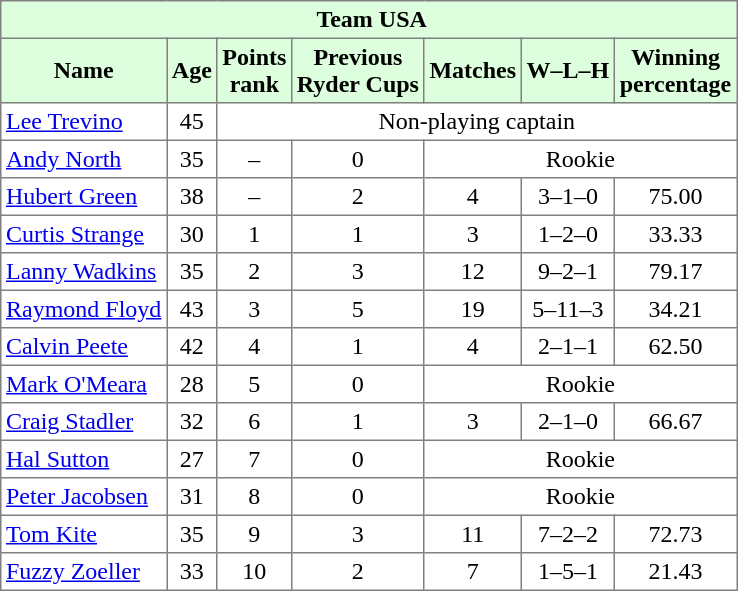<table border="1" cellpadding="3" style="border-collapse: collapse;text-align:center">
<tr style="background:#dfd;">
<td colspan="7"> <strong>Team USA</strong></td>
</tr>
<tr style="background:#dfd;">
<th>Name</th>
<th>Age</th>
<th>Points<br>rank</th>
<th>Previous<br>Ryder Cups</th>
<th>Matches</th>
<th>W–L–H</th>
<th>Winning<br>percentage</th>
</tr>
<tr>
<td align=left><a href='#'>Lee Trevino</a></td>
<td>45</td>
<td colspan="5">Non-playing captain</td>
</tr>
<tr>
<td align=left><a href='#'>Andy North</a></td>
<td>35</td>
<td>–</td>
<td>0</td>
<td colspan="3">Rookie</td>
</tr>
<tr>
<td align=left><a href='#'>Hubert Green</a></td>
<td>38</td>
<td>–</td>
<td>2</td>
<td>4</td>
<td>3–1–0</td>
<td>75.00</td>
</tr>
<tr>
<td align=left><a href='#'>Curtis Strange</a></td>
<td>30</td>
<td>1</td>
<td>1</td>
<td>3</td>
<td>1–2–0</td>
<td>33.33</td>
</tr>
<tr>
<td align=left><a href='#'>Lanny Wadkins</a></td>
<td>35</td>
<td>2</td>
<td>3</td>
<td>12</td>
<td>9–2–1</td>
<td>79.17</td>
</tr>
<tr>
<td align=left><a href='#'>Raymond Floyd</a></td>
<td>43</td>
<td>3</td>
<td>5</td>
<td>19</td>
<td>5–11–3</td>
<td>34.21</td>
</tr>
<tr>
<td align=left><a href='#'>Calvin Peete</a></td>
<td>42</td>
<td>4</td>
<td>1</td>
<td>4</td>
<td>2–1–1</td>
<td>62.50</td>
</tr>
<tr>
<td align=left><a href='#'>Mark O'Meara</a></td>
<td>28</td>
<td>5</td>
<td>0</td>
<td colspan="3">Rookie</td>
</tr>
<tr>
<td align=left><a href='#'>Craig Stadler</a></td>
<td>32</td>
<td>6</td>
<td>1</td>
<td>3</td>
<td>2–1–0</td>
<td>66.67</td>
</tr>
<tr>
<td align=left><a href='#'>Hal Sutton</a></td>
<td>27</td>
<td>7</td>
<td>0</td>
<td colspan="3">Rookie</td>
</tr>
<tr>
<td align=left><a href='#'>Peter Jacobsen</a></td>
<td>31</td>
<td>8</td>
<td>0</td>
<td colspan="3">Rookie</td>
</tr>
<tr>
<td align=left><a href='#'>Tom Kite</a></td>
<td>35</td>
<td>9</td>
<td>3</td>
<td>11</td>
<td>7–2–2</td>
<td>72.73</td>
</tr>
<tr>
<td align=left><a href='#'>Fuzzy Zoeller</a></td>
<td>33</td>
<td>10</td>
<td>2</td>
<td>7</td>
<td>1–5–1</td>
<td>21.43</td>
</tr>
</table>
